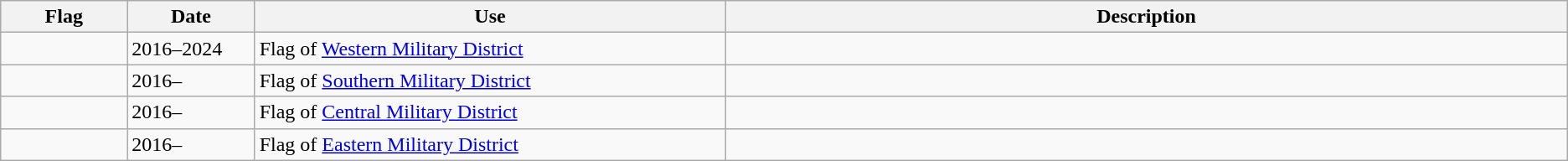<table class="wikitable">
<tr>
<th width="100">Flag</th>
<th width="100">Date</th>
<th width="400">Use</th>
<th width="725">Description</th>
</tr>
<tr>
<td></td>
<td>2016–2024</td>
<td>Flag of <a href='#'>Western Military District</a></td>
<td></td>
</tr>
<tr>
<td></td>
<td>2016–</td>
<td>Flag of <a href='#'>Southern Military District</a></td>
<td></td>
</tr>
<tr>
<td></td>
<td>2016–</td>
<td>Flag of <a href='#'>Central Military District</a></td>
<td></td>
</tr>
<tr>
<td></td>
<td>2016–</td>
<td>Flag of <a href='#'>Eastern Military District</a></td>
<td></td>
</tr>
</table>
